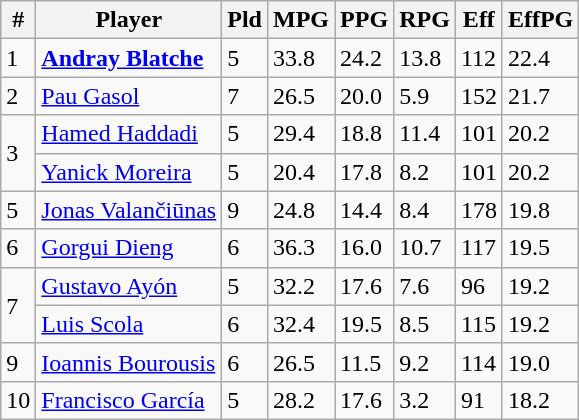<table class=wikitable>
<tr>
<th>#</th>
<th>Player</th>
<th>Pld</th>
<th>MPG</th>
<th>PPG</th>
<th>RPG</th>
<th>Eff</th>
<th>EffPG</th>
</tr>
<tr>
<td>1</td>
<td> <strong><a href='#'>Andray Blatche</a></strong></td>
<td>5</td>
<td>33.8</td>
<td>24.2</td>
<td>13.8</td>
<td>112</td>
<td>22.4</td>
</tr>
<tr>
<td>2</td>
<td> <a href='#'>Pau Gasol</a></td>
<td>7</td>
<td>26.5</td>
<td>20.0</td>
<td>5.9</td>
<td>152</td>
<td>21.7</td>
</tr>
<tr>
<td rowspan=2>3</td>
<td> <a href='#'>Hamed Haddadi</a></td>
<td>5</td>
<td>29.4</td>
<td>18.8</td>
<td>11.4</td>
<td>101</td>
<td>20.2</td>
</tr>
<tr>
<td> <a href='#'>Yanick Moreira</a></td>
<td>5</td>
<td>20.4</td>
<td>17.8</td>
<td>8.2</td>
<td>101</td>
<td>20.2</td>
</tr>
<tr>
<td>5</td>
<td> <a href='#'>Jonas Valančiūnas</a></td>
<td>9</td>
<td>24.8</td>
<td>14.4</td>
<td>8.4</td>
<td>178</td>
<td>19.8</td>
</tr>
<tr>
<td>6</td>
<td> <a href='#'>Gorgui Dieng</a></td>
<td>6</td>
<td>36.3</td>
<td>16.0</td>
<td>10.7</td>
<td>117</td>
<td>19.5</td>
</tr>
<tr>
<td rowspan=2>7</td>
<td> <a href='#'>Gustavo Ayón</a></td>
<td>5</td>
<td>32.2</td>
<td>17.6</td>
<td>7.6</td>
<td>96</td>
<td>19.2</td>
</tr>
<tr>
<td> <a href='#'>Luis Scola</a></td>
<td>6</td>
<td>32.4</td>
<td>19.5</td>
<td>8.5</td>
<td>115</td>
<td>19.2</td>
</tr>
<tr>
<td>9</td>
<td> <a href='#'>Ioannis Bourousis</a></td>
<td>6</td>
<td>26.5</td>
<td>11.5</td>
<td>9.2</td>
<td>114</td>
<td>19.0</td>
</tr>
<tr>
<td>10</td>
<td> <a href='#'>Francisco García</a></td>
<td>5</td>
<td>28.2</td>
<td>17.6</td>
<td>3.2</td>
<td>91</td>
<td>18.2</td>
</tr>
</table>
